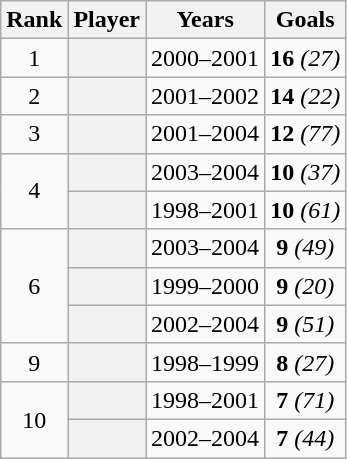<table class="sortable wikitable plainrowheaders" style="text-align: center;">
<tr>
<th scope="col">Rank</th>
<th scope="col">Player</th>
<th scope="col">Years</th>
<th scope="col">Goals</th>
</tr>
<tr>
<td>1</td>
<th scope="row"> </th>
<td>2000–2001</td>
<td><strong>16</strong> <em>(27)</em></td>
</tr>
<tr>
<td>2</td>
<th scope="row"> </th>
<td>2001–2002</td>
<td><strong>14</strong> <em>(22)</em></td>
</tr>
<tr>
<td>3</td>
<th scope="row"> </th>
<td>2001–2004</td>
<td><strong>12</strong> <em>(77)</em></td>
</tr>
<tr>
<td rowspan="2">4</td>
<th scope="row"> </th>
<td>2003–2004</td>
<td><strong>10</strong> <em>(37)</em></td>
</tr>
<tr>
<th scope="row"> </th>
<td>1998–2001</td>
<td><strong>10</strong> <em>(61)</em></td>
</tr>
<tr>
<td rowspan="3">6</td>
<th scope="row"> </th>
<td>2003–2004</td>
<td><strong>9</strong> <em>(49)</em></td>
</tr>
<tr>
<th scope="row"> </th>
<td>1999–2000</td>
<td><strong>9</strong> <em>(20)</em></td>
</tr>
<tr>
<th scope="row"> </th>
<td>2002–2004</td>
<td><strong>9</strong> <em>(51)</em></td>
</tr>
<tr>
<td>9</td>
<th scope="row"> </th>
<td>1998–1999</td>
<td><strong>8</strong> <em>(27)</em></td>
</tr>
<tr>
<td rowspan="2">10</td>
<th scope="row"> </th>
<td>1998–2001</td>
<td><strong>7</strong> <em>(71)</em></td>
</tr>
<tr>
<th scope="row"> </th>
<td>2002–2004</td>
<td><strong>7</strong> <em>(44)</em></td>
</tr>
</table>
